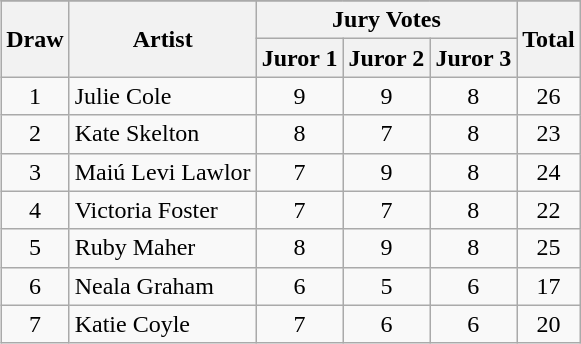<table class="wikitable collapsible" style="float:right; margin:10px; text-align:center;">
<tr>
</tr>
<tr>
<th rowspan="2">Draw</th>
<th rowspan="2">Artist</th>
<th colspan="3">Jury Votes</th>
<th rowspan="2">Total</th>
</tr>
<tr>
<th>Juror 1</th>
<th>Juror 2</th>
<th>Juror 3</th>
</tr>
<tr>
<td>1</td>
<td style="text-align:left;">Julie Cole</td>
<td>9</td>
<td>9</td>
<td>8</td>
<td>26</td>
</tr>
<tr>
<td>2</td>
<td style="text-align:left;">Kate Skelton</td>
<td>8</td>
<td>7</td>
<td>8</td>
<td>23</td>
</tr>
<tr>
<td>3</td>
<td style="text-align:left;">Maiú Levi Lawlor</td>
<td>7</td>
<td>9</td>
<td>8</td>
<td>24</td>
</tr>
<tr>
<td>4</td>
<td style="text-align:left;">Victoria Foster</td>
<td>7</td>
<td>7</td>
<td>8</td>
<td>22</td>
</tr>
<tr>
<td>5</td>
<td style="text-align:left;">Ruby Maher</td>
<td>8</td>
<td>9</td>
<td>8</td>
<td>25</td>
</tr>
<tr>
<td>6</td>
<td style="text-align:left;">Neala Graham</td>
<td>6</td>
<td>5</td>
<td>6</td>
<td>17</td>
</tr>
<tr>
<td>7</td>
<td style="text-align:left;">Katie Coyle</td>
<td>7</td>
<td>6</td>
<td>6</td>
<td>20</td>
</tr>
</table>
